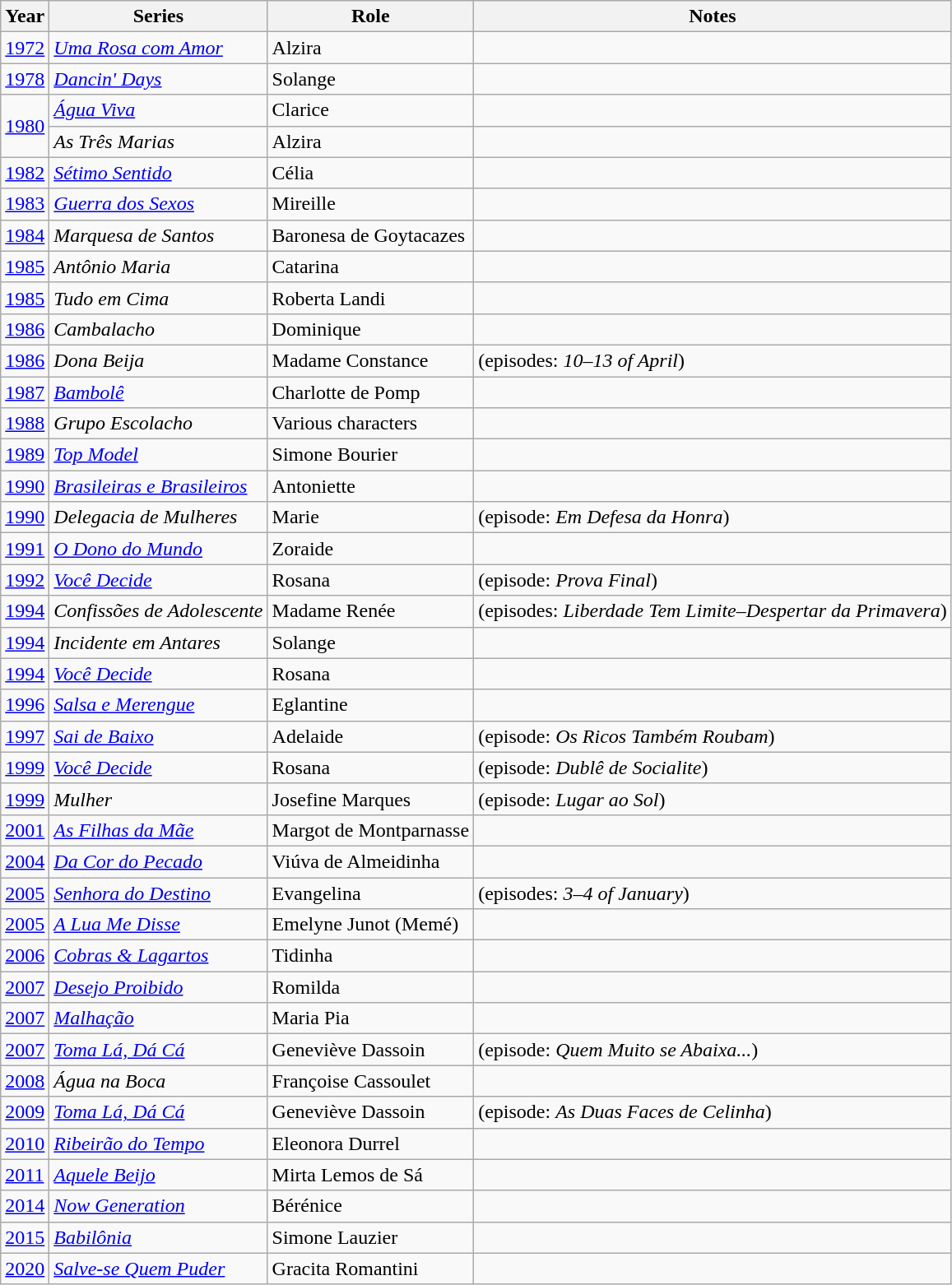<table class="wikitable">
<tr>
<th>Year</th>
<th>Series</th>
<th>Role</th>
<th>Notes</th>
</tr>
<tr>
<td><a href='#'>1972</a></td>
<td><em><a href='#'>Uma Rosa com Amor</a></em></td>
<td>Alzira</td>
<td></td>
</tr>
<tr>
<td><a href='#'>1978</a></td>
<td><em><a href='#'>Dancin' Days</a></em></td>
<td>Solange</td>
<td></td>
</tr>
<tr>
<td rowspan="2"><a href='#'>1980</a></td>
<td><em><a href='#'>Água Viva</a></em></td>
<td>Clarice</td>
<td></td>
</tr>
<tr>
<td><em>As Três Marias</em></td>
<td>Alzira</td>
<td></td>
</tr>
<tr>
<td><a href='#'>1982</a></td>
<td><em><a href='#'>Sétimo Sentido</a></em></td>
<td>Célia</td>
<td></td>
</tr>
<tr>
<td><a href='#'>1983</a></td>
<td><em><a href='#'>Guerra dos Sexos</a></em></td>
<td>Mireille</td>
<td></td>
</tr>
<tr>
<td><a href='#'>1984</a></td>
<td><em>Marquesa de Santos</em></td>
<td>Baronesa de Goytacazes</td>
<td></td>
</tr>
<tr>
<td><a href='#'>1985</a></td>
<td><em>Antônio Maria</em></td>
<td>Catarina</td>
<td></td>
</tr>
<tr>
<td><a href='#'>1985</a></td>
<td><em>Tudo em Cima</em></td>
<td>Roberta Landi</td>
<td></td>
</tr>
<tr>
<td><a href='#'>1986</a></td>
<td><em>Cambalacho</em></td>
<td>Dominique</td>
<td></td>
</tr>
<tr>
<td><a href='#'>1986</a></td>
<td><em>Dona Beija</em></td>
<td>Madame Constance</td>
<td>(episodes: <em>10–13 of April</em>)</td>
</tr>
<tr>
<td><a href='#'>1987</a></td>
<td><em><a href='#'>Bambolê</a></em></td>
<td>Charlotte de Pomp</td>
<td></td>
</tr>
<tr>
<td><a href='#'>1988</a></td>
<td><em>Grupo Escolacho</em></td>
<td>Various characters</td>
<td></td>
</tr>
<tr>
<td><a href='#'>1989</a></td>
<td><em><a href='#'>Top Model</a></em></td>
<td>Simone Bourier</td>
<td></td>
</tr>
<tr>
<td><a href='#'>1990</a></td>
<td><em><a href='#'>Brasileiras e Brasileiros</a></em></td>
<td>Antoniette</td>
<td></td>
</tr>
<tr>
<td><a href='#'>1990</a></td>
<td><em>Delegacia de Mulheres</em></td>
<td>Marie</td>
<td>(episode: <em>Em Defesa da Honra</em>)</td>
</tr>
<tr>
<td><a href='#'>1991</a></td>
<td><em><a href='#'>O Dono do Mundo</a></em></td>
<td>Zoraide</td>
<td></td>
</tr>
<tr>
<td><a href='#'>1992</a></td>
<td><em><a href='#'>Você Decide</a></em></td>
<td>Rosana</td>
<td>(episode: <em>Prova Final</em>)</td>
</tr>
<tr>
<td><a href='#'>1994</a></td>
<td><em>Confissões de Adolescente</em></td>
<td>Madame Renée</td>
<td>(episodes: <em>Liberdade Tem Limite–Despertar da Primavera</em>)</td>
</tr>
<tr>
<td><a href='#'>1994</a></td>
<td><em>Incidente em Antares</em></td>
<td>Solange</td>
<td></td>
</tr>
<tr>
<td><a href='#'>1994</a></td>
<td><em><a href='#'>Você Decide</a></em></td>
<td>Rosana</td>
<td></td>
</tr>
<tr>
<td><a href='#'>1996</a></td>
<td><em><a href='#'>Salsa e Merengue</a></em></td>
<td>Eglantine</td>
<td></td>
</tr>
<tr>
<td><a href='#'>1997</a></td>
<td><em><a href='#'>Sai de Baixo</a></em></td>
<td>Adelaide</td>
<td>(episode: <em>Os Ricos Também Roubam</em>)</td>
</tr>
<tr>
<td><a href='#'>1999</a></td>
<td><em><a href='#'>Você Decide</a></em></td>
<td>Rosana</td>
<td>(episode: <em>Dublê de Socialite</em>)</td>
</tr>
<tr>
<td><a href='#'>1999</a></td>
<td><em>Mulher</em></td>
<td>Josefine Marques</td>
<td>(episode: <em>Lugar ao Sol</em>)</td>
</tr>
<tr>
<td><a href='#'>2001</a></td>
<td><em><a href='#'>As Filhas da Mãe</a></em></td>
<td>Margot de Montparnasse</td>
<td></td>
</tr>
<tr>
<td><a href='#'>2004</a></td>
<td><em><a href='#'>Da Cor do Pecado</a></em></td>
<td>Viúva de Almeidinha</td>
<td></td>
</tr>
<tr>
<td><a href='#'>2005</a></td>
<td><em><a href='#'>Senhora do Destino</a></em></td>
<td>Evangelina</td>
<td>(episodes: <em>3–4 of January</em>)</td>
</tr>
<tr>
<td><a href='#'>2005</a></td>
<td><em><a href='#'>A Lua Me Disse</a></em></td>
<td>Emelyne Junot (Memé)</td>
<td></td>
</tr>
<tr>
<td><a href='#'>2006</a></td>
<td><em><a href='#'>Cobras & Lagartos</a></em></td>
<td>Tidinha</td>
<td></td>
</tr>
<tr>
<td><a href='#'>2007</a></td>
<td><em><a href='#'>Desejo Proibido</a></em></td>
<td>Romilda</td>
<td></td>
</tr>
<tr>
<td><a href='#'>2007</a></td>
<td><em><a href='#'>Malhação</a></em></td>
<td>Maria Pia</td>
<td></td>
</tr>
<tr>
<td><a href='#'>2007</a></td>
<td><em><a href='#'>Toma Lá, Dá Cá</a></em></td>
<td>Geneviève Dassoin</td>
<td>(episode: <em>Quem Muito se Abaixa...</em>)</td>
</tr>
<tr>
<td><a href='#'>2008</a></td>
<td><em>Água na Boca</em></td>
<td>Françoise Cassoulet</td>
<td></td>
</tr>
<tr>
<td><a href='#'>2009</a></td>
<td><em><a href='#'>Toma Lá, Dá Cá</a></em></td>
<td>Geneviève Dassoin</td>
<td>(episode: <em>As Duas Faces de Celinha</em>)</td>
</tr>
<tr>
<td><a href='#'>2010</a></td>
<td><em><a href='#'>Ribeirão do Tempo</a></em></td>
<td>Eleonora Durrel</td>
<td></td>
</tr>
<tr>
<td><a href='#'>2011</a></td>
<td><em><a href='#'>Aquele Beijo</a></em></td>
<td>Mirta Lemos de Sá</td>
<td></td>
</tr>
<tr>
<td><a href='#'>2014</a></td>
<td><em><a href='#'>Now Generation</a></em></td>
<td>Bérénice</td>
<td></td>
</tr>
<tr>
<td><a href='#'>2015</a></td>
<td><em><a href='#'>Babilônia</a></em></td>
<td>Simone Lauzier</td>
<td></td>
</tr>
<tr>
<td><a href='#'>2020</a></td>
<td><em><a href='#'>Salve-se Quem Puder</a></em></td>
<td>Gracita Romantini</td>
<td></td>
</tr>
</table>
